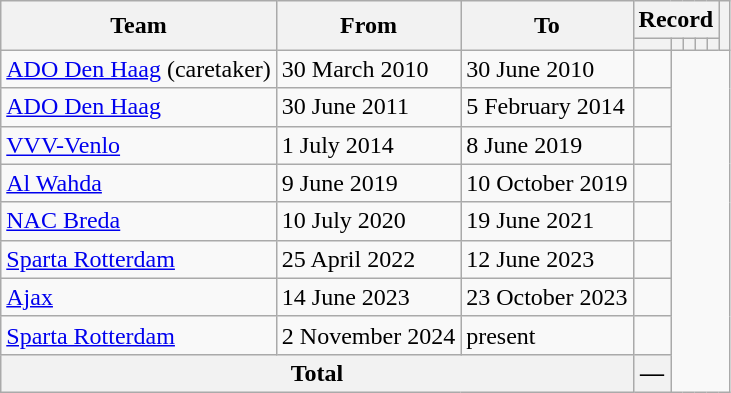<table class=wikitable style="text-align: center">
<tr>
<th rowspan=2>Team</th>
<th rowspan=2>From</th>
<th rowspan=2>To</th>
<th colspan=5>Record</th>
<th rowspan=2></th>
</tr>
<tr>
<th></th>
<th></th>
<th></th>
<th></th>
<th></th>
</tr>
<tr>
<td align=left><a href='#'>ADO Den Haag</a> (caretaker)</td>
<td align=left>30 March 2010</td>
<td align=left>30 June 2010<br></td>
<td></td>
</tr>
<tr>
<td align=left><a href='#'>ADO Den Haag</a></td>
<td align=left>30 June 2011</td>
<td align=left>5 February 2014<br></td>
<td></td>
</tr>
<tr>
<td align=left><a href='#'>VVV-Venlo</a></td>
<td align=left>1 July 2014</td>
<td align=left>8 June 2019<br></td>
<td></td>
</tr>
<tr>
<td align=left><a href='#'>Al Wahda</a></td>
<td align=left>9 June 2019</td>
<td align=left>10 October 2019<br></td>
<td></td>
</tr>
<tr>
<td align=left><a href='#'>NAC Breda</a></td>
<td align=left>10 July 2020</td>
<td align=left>19 June 2021<br></td>
<td></td>
</tr>
<tr>
<td align=left><a href='#'>Sparta Rotterdam</a></td>
<td align=left>25 April 2022</td>
<td align=left>12 June 2023<br></td>
<td></td>
</tr>
<tr>
<td align=left><a href='#'>Ajax</a></td>
<td align=left>14 June 2023</td>
<td align=left>23 October 2023<br></td>
<td></td>
</tr>
<tr>
<td align=left><a href='#'>Sparta Rotterdam</a></td>
<td align=left>2 November 2024</td>
<td align=left>present<br></td>
<td></td>
</tr>
<tr>
<th colspan=3>Total<br></th>
<th>—</th>
</tr>
</table>
